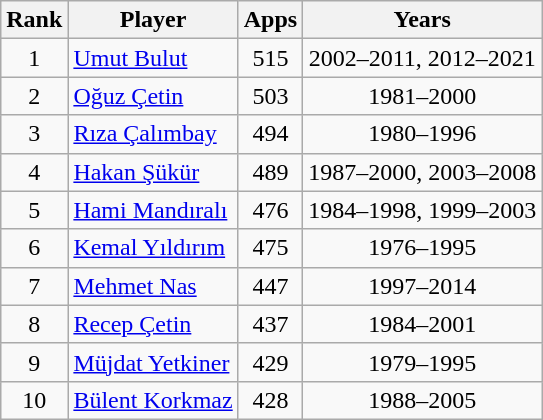<table class="wikitable" style="text-align:center; margin-left:1em; float:left">
<tr>
<th>Rank</th>
<th>Player</th>
<th>Apps</th>
<th>Years</th>
</tr>
<tr>
<td>1</td>
<td style="text-align:left;"><a href='#'>Umut Bulut</a></td>
<td>515</td>
<td>2002–2011, 2012–2021</td>
</tr>
<tr>
<td>2</td>
<td style="text-align:left;"><a href='#'>Oğuz Çetin</a></td>
<td>503</td>
<td>1981–2000</td>
</tr>
<tr>
<td>3</td>
<td style="text-align:left;"><a href='#'>Rıza Çalımbay</a></td>
<td>494</td>
<td>1980–1996</td>
</tr>
<tr>
<td>4</td>
<td style="text-align:left;"><a href='#'>Hakan Şükür</a></td>
<td>489</td>
<td>1987–2000, 2003–2008</td>
</tr>
<tr>
<td>5</td>
<td style="text-align:left;"><a href='#'>Hami Mandıralı</a></td>
<td>476</td>
<td>1984–1998, 1999–2003</td>
</tr>
<tr>
<td>6</td>
<td style="text-align:left;"><a href='#'>Kemal Yıldırım</a></td>
<td>475</td>
<td>1976–1995</td>
</tr>
<tr>
<td>7</td>
<td style="text-align:left;"><a href='#'>Mehmet Nas</a></td>
<td>447</td>
<td>1997–2014</td>
</tr>
<tr>
<td>8</td>
<td style="text-align:left;"><a href='#'>Recep Çetin</a></td>
<td>437</td>
<td>1984–2001</td>
</tr>
<tr>
<td>9</td>
<td style="text-align:left;"><a href='#'>Müjdat Yetkiner</a></td>
<td>429</td>
<td>1979–1995</td>
</tr>
<tr>
<td>10</td>
<td style="text-align:left;"><a href='#'>Bülent Korkmaz</a></td>
<td>428</td>
<td>1988–2005</td>
</tr>
</table>
